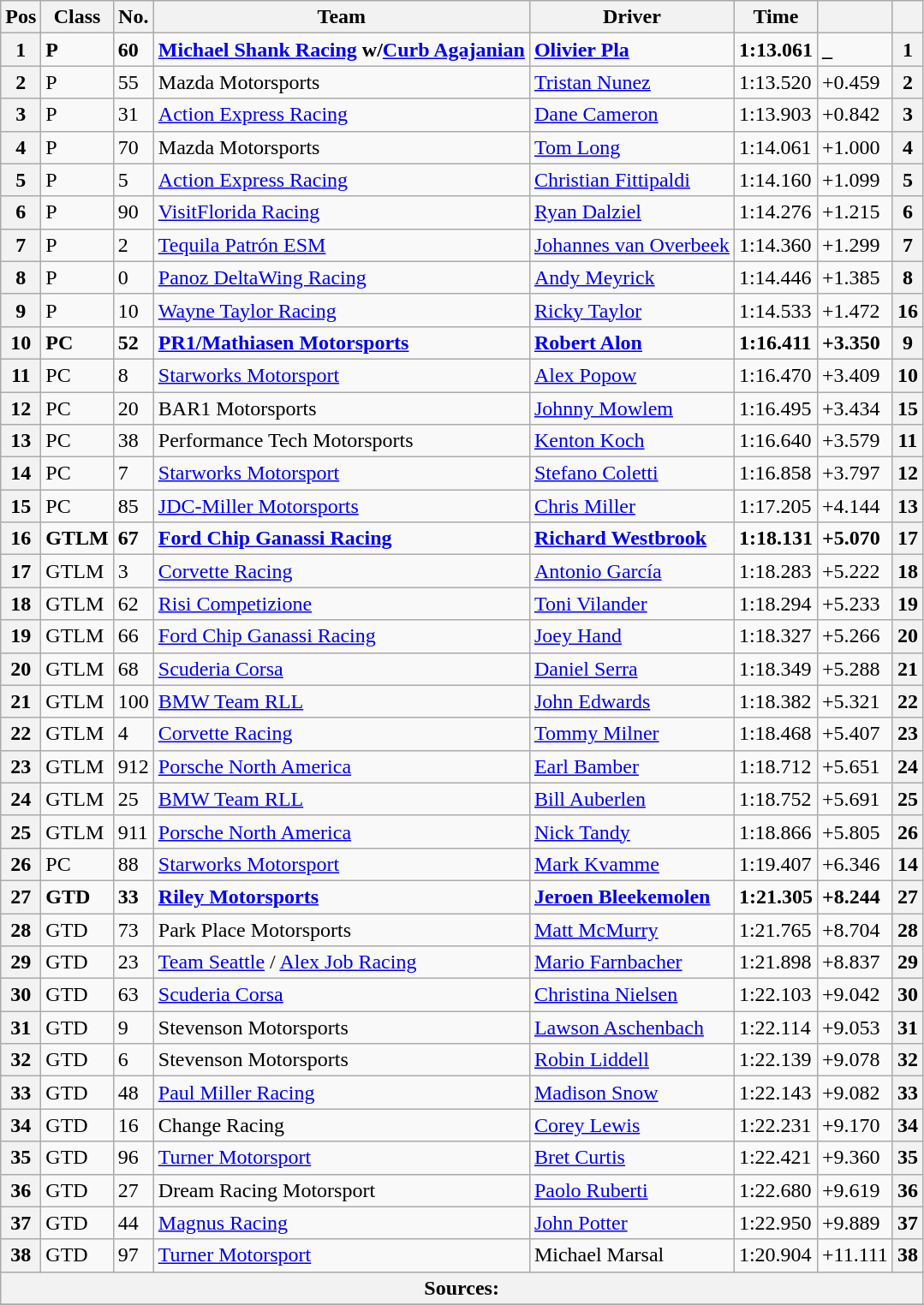<table class="wikitable">
<tr>
<th><strong>Pos</strong></th>
<th>Class</th>
<th>No.</th>
<th>Team</th>
<th>Driver</th>
<th>Time</th>
<th scope="col"></th>
<th scope="col"></th>
</tr>
<tr>
<th><strong>1</strong></th>
<td><strong>P</strong></td>
<td><strong>60</strong></td>
<td> <strong><a href='#'>Michael Shank Racing</a> w/<a href='#'>Curb Agajanian</a></strong></td>
<td><strong> <a href='#'>Olivier Pla</a></strong></td>
<td><strong>1:13.061</strong></td>
<td><strong>_</strong></td>
<th>1</th>
</tr>
<tr>
<th>2</th>
<td>P</td>
<td>55</td>
<td> Mazda Motorsports</td>
<td> <a href='#'>Tristan Nunez</a></td>
<td>1:13.520</td>
<td>+0.459</td>
<th>2</th>
</tr>
<tr>
<th>3</th>
<td>P</td>
<td>31</td>
<td> <a href='#'>Action Express Racing</a></td>
<td> <a href='#'>Dane Cameron</a></td>
<td>1:13.903</td>
<td>+0.842</td>
<th>3</th>
</tr>
<tr>
<th>4</th>
<td>P</td>
<td>70</td>
<td> Mazda Motorsports</td>
<td> <a href='#'>Tom Long</a></td>
<td>1:14.061</td>
<td>+1.000</td>
<th>4</th>
</tr>
<tr>
<th>5</th>
<td>P</td>
<td>5</td>
<td> <a href='#'>Action Express Racing</a></td>
<td> <a href='#'>Christian Fittipaldi</a></td>
<td>1:14.160</td>
<td>+1.099</td>
<th>5</th>
</tr>
<tr>
<th>6</th>
<td>P</td>
<td>90</td>
<td> <a href='#'>VisitFlorida Racing</a></td>
<td> <a href='#'>Ryan Dalziel</a></td>
<td>1:14.276</td>
<td>+1.215</td>
<th>6</th>
</tr>
<tr>
<th>7</th>
<td>P</td>
<td>2</td>
<td> <a href='#'>Tequila Patrón ESM</a></td>
<td> <a href='#'>Johannes van Overbeek</a></td>
<td>1:14.360</td>
<td>+1.299</td>
<th>7</th>
</tr>
<tr>
<th>8</th>
<td>P</td>
<td>0</td>
<td> <a href='#'>Panoz DeltaWing Racing</a></td>
<td> <a href='#'>Andy Meyrick</a></td>
<td>1:14.446</td>
<td>+1.385</td>
<th>8</th>
</tr>
<tr>
<th>9</th>
<td>P</td>
<td>10</td>
<td> <a href='#'>Wayne Taylor Racing</a></td>
<td> <a href='#'>Ricky Taylor</a></td>
<td>1:14.533</td>
<td>+1.472</td>
<th>16</th>
</tr>
<tr>
<th>10</th>
<td><strong>PC</strong></td>
<td><strong>52</strong></td>
<td> <strong><a href='#'>PR1/Mathiasen Motorsports</a></strong></td>
<td> <strong><a href='#'>Robert Alon</a></strong></td>
<td><strong>1:16.411</strong></td>
<td><strong>+3.350</strong></td>
<th>9</th>
</tr>
<tr>
<th>11</th>
<td>PC</td>
<td>8</td>
<td> <a href='#'>Starworks Motorsport</a></td>
<td> <a href='#'>Alex Popow</a></td>
<td>1:16.470</td>
<td>+3.409</td>
<th>10</th>
</tr>
<tr>
<th>12</th>
<td>PC</td>
<td>20</td>
<td> BAR1 Motorsports</td>
<td> <a href='#'>Johnny Mowlem</a></td>
<td>1:16.495</td>
<td>+3.434</td>
<th>15</th>
</tr>
<tr>
<th>13</th>
<td>PC</td>
<td>38</td>
<td> Performance Tech Motorsports</td>
<td> <a href='#'>Kenton Koch</a></td>
<td>1:16.640</td>
<td>+3.579</td>
<th>11</th>
</tr>
<tr>
<th>14</th>
<td>PC</td>
<td>7</td>
<td> <a href='#'>Starworks Motorsport</a></td>
<td> <a href='#'>Stefano Coletti</a></td>
<td>1:16.858</td>
<td>+3.797</td>
<th>12</th>
</tr>
<tr>
<th>15</th>
<td>PC</td>
<td>85</td>
<td> <a href='#'>JDC-Miller Motorsports</a></td>
<td> <a href='#'>Chris Miller</a></td>
<td>1:17.205</td>
<td>+4.144</td>
<th>13</th>
</tr>
<tr>
<th><strong>16</strong></th>
<td><strong>GTLM</strong></td>
<td><strong>67</strong></td>
<td> <strong><a href='#'>Ford Chip Ganassi Racing</a></strong></td>
<td> <strong><a href='#'>Richard Westbrook</a></strong></td>
<td><strong>1:18.131</strong></td>
<td><strong>+5.070</strong></td>
<th>17</th>
</tr>
<tr>
<th>17</th>
<td>GTLM</td>
<td>3</td>
<td> <a href='#'>Corvette Racing</a></td>
<td> <a href='#'>Antonio García</a></td>
<td>1:18.283</td>
<td>+5.222</td>
<th>18</th>
</tr>
<tr>
<th>18</th>
<td>GTLM</td>
<td>62</td>
<td> <a href='#'>Risi Competizione</a></td>
<td> <a href='#'>Toni Vilander</a></td>
<td>1:18.294</td>
<td>+5.233</td>
<th>19</th>
</tr>
<tr>
<th>19</th>
<td>GTLM</td>
<td>66</td>
<td> <a href='#'>Ford Chip Ganassi Racing</a></td>
<td> <a href='#'>Joey Hand</a></td>
<td>1:18.327</td>
<td>+5.266</td>
<th>20</th>
</tr>
<tr>
<th>20</th>
<td>GTLM</td>
<td>68</td>
<td> <a href='#'>Scuderia Corsa</a></td>
<td> <a href='#'>Daniel Serra</a></td>
<td>1:18.349</td>
<td>+5.288</td>
<th>21</th>
</tr>
<tr>
<th>21</th>
<td>GTLM</td>
<td>100</td>
<td> <a href='#'>BMW Team RLL</a></td>
<td> <a href='#'>John Edwards</a></td>
<td>1:18.382</td>
<td>+5.321</td>
<th>22</th>
</tr>
<tr>
<th>22</th>
<td>GTLM</td>
<td>4</td>
<td> <a href='#'>Corvette Racing</a></td>
<td> <a href='#'>Tommy Milner</a></td>
<td>1:18.468</td>
<td>+5.407</td>
<th>23</th>
</tr>
<tr>
<th>23</th>
<td>GTLM</td>
<td>912</td>
<td> <a href='#'>Porsche North America</a></td>
<td> <a href='#'>Earl Bamber</a></td>
<td>1:18.712</td>
<td>+5.651</td>
<th>24</th>
</tr>
<tr>
<th>24</th>
<td>GTLM</td>
<td>25</td>
<td> <a href='#'>BMW Team RLL</a></td>
<td> <a href='#'>Bill Auberlen</a></td>
<td>1:18.752</td>
<td>+5.691</td>
<th>25</th>
</tr>
<tr>
<th>25</th>
<td>GTLM</td>
<td>911</td>
<td> <a href='#'>Porsche North America</a></td>
<td> <a href='#'>Nick Tandy</a></td>
<td>1:18.866</td>
<td>+5.805</td>
<th>26</th>
</tr>
<tr>
<th>26</th>
<td>PC</td>
<td>88</td>
<td> <a href='#'>Starworks Motorsport</a></td>
<td> <a href='#'>Mark Kvamme</a></td>
<td>1:19.407</td>
<td>+6.346</td>
<th>14</th>
</tr>
<tr>
<th><strong>27</strong></th>
<td><strong>GTD</strong></td>
<td><strong>33</strong></td>
<td> <strong><a href='#'>Riley Motorsports</a></strong></td>
<td> <strong><a href='#'>Jeroen Bleekemolen</a></strong></td>
<td><strong>1:21.305</strong></td>
<td><strong>+8.244</strong></td>
<th>27</th>
</tr>
<tr>
<th>28</th>
<td>GTD</td>
<td>73</td>
<td> Park Place Motorsports</td>
<td> <a href='#'>Matt McMurry</a></td>
<td>1:21.765</td>
<td>+8.704</td>
<th>28</th>
</tr>
<tr>
<th>29</th>
<td>GTD</td>
<td>23</td>
<td> <a href='#'>Team Seattle</a> / <a href='#'>Alex Job Racing</a></td>
<td> <a href='#'>Mario Farnbacher</a></td>
<td>1:21.898</td>
<td>+8.837</td>
<th>29</th>
</tr>
<tr>
<th>30</th>
<td>GTD</td>
<td>63</td>
<td> <a href='#'>Scuderia Corsa</a></td>
<td> <a href='#'>Christina Nielsen</a></td>
<td>1:22.103</td>
<td>+9.042</td>
<th>30</th>
</tr>
<tr>
<th>31</th>
<td>GTD</td>
<td>9</td>
<td> Stevenson Motorsports</td>
<td> <a href='#'>Lawson Aschenbach</a></td>
<td>1:22.114</td>
<td>+9.053</td>
<th>31</th>
</tr>
<tr>
<th>32</th>
<td>GTD</td>
<td>6</td>
<td> Stevenson Motorsports</td>
<td> <a href='#'>Robin Liddell</a></td>
<td>1:22.139</td>
<td>+9.078</td>
<th>32</th>
</tr>
<tr>
<th>33</th>
<td>GTD</td>
<td>48</td>
<td> <a href='#'>Paul Miller Racing</a></td>
<td> <a href='#'>Madison Snow</a></td>
<td>1:22.143</td>
<td>+9.082</td>
<th>33</th>
</tr>
<tr>
<th>34</th>
<td>GTD</td>
<td>16</td>
<td> Change Racing</td>
<td> <a href='#'>Corey Lewis</a></td>
<td>1:22.231</td>
<td>+9.170</td>
<th>34</th>
</tr>
<tr>
<th>35</th>
<td>GTD</td>
<td>96</td>
<td> <a href='#'>Turner Motorsport</a></td>
<td> <a href='#'>Bret Curtis</a></td>
<td>1:22.421</td>
<td>+9.360</td>
<th>35</th>
</tr>
<tr>
<th>36</th>
<td>GTD</td>
<td>27</td>
<td> Dream Racing Motorsport</td>
<td> <a href='#'>Paolo Ruberti</a></td>
<td>1:22.680</td>
<td>+9.619</td>
<th>36</th>
</tr>
<tr>
<th>37</th>
<td>GTD</td>
<td>44</td>
<td> <a href='#'>Magnus Racing</a></td>
<td> <a href='#'>John Potter</a></td>
<td>1:22.950</td>
<td>+9.889</td>
<th>37</th>
</tr>
<tr>
<th>38</th>
<td>GTD</td>
<td>97</td>
<td> <a href='#'>Turner Motorsport</a></td>
<td> Michael Marsal</td>
<td>1:20.904</td>
<td>+11.111</td>
<th>38</th>
</tr>
<tr>
<th colspan="8">Sources:</th>
</tr>
<tr>
</tr>
</table>
